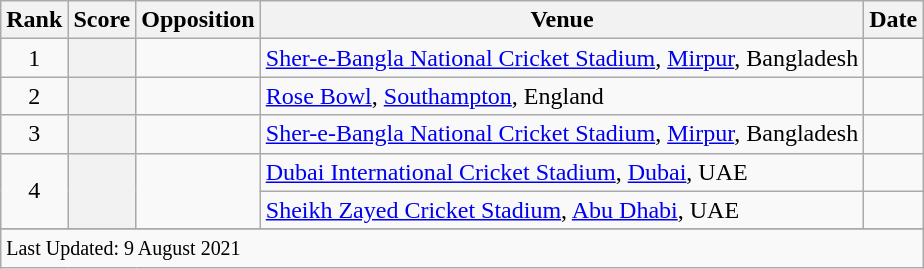<table class="wikitable plainrowheaders sortable">
<tr>
<th scope=col>Rank</th>
<th scope=col>Score</th>
<th scope=col>Opposition</th>
<th scope=col>Venue</th>
<th scope=col>Date</th>
</tr>
<tr>
<td align=center>1</td>
<th scope=row style=text-align:center;><strong></strong></th>
<td></td>
<td><a href='#'>Sher-e-Bangla National Cricket Stadium</a>, <a href='#'>Mirpur</a>, Bangladesh</td>
<td></td>
</tr>
<tr>
<td align=center>2</td>
<th scope=row style=text-align:center;><strong></strong></th>
<td></td>
<td><a href='#'>Rose Bowl</a>, <a href='#'>Southampton</a>, England</td>
<td></td>
</tr>
<tr>
<td align=center>3</td>
<th scope=row style=text-align:center;><strong></strong></th>
<td></td>
<td><a href='#'>Sher-e-Bangla National Cricket Stadium</a>, <a href='#'>Mirpur</a>, Bangladesh</td>
<td> </td>
</tr>
<tr>
<td align=center rowspan=2>4</td>
<th scope=row style=text-align:center; rowspan=2><strong></strong></th>
<td rowspan=2></td>
<td><a href='#'>Dubai International Cricket Stadium</a>, <a href='#'>Dubai</a>, UAE</td>
<td></td>
</tr>
<tr>
<td><a href='#'>Sheikh Zayed Cricket Stadium</a>, <a href='#'>Abu Dhabi</a>, UAE</td>
<td></td>
</tr>
<tr>
</tr>
<tr class="sortbottom">
<td colspan="5"><small>Last Updated: 9 August 2021</small></td>
</tr>
</table>
